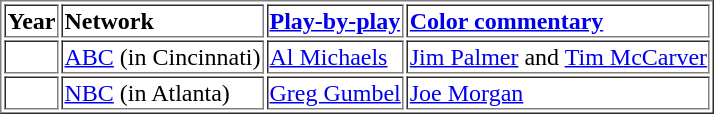<table border="1" cellpadding="1">
<tr>
<td><strong>Year</strong></td>
<td><strong>Network</strong></td>
<td><strong><a href='#'>Play-by-play</a></strong></td>
<td><strong><a href='#'>Color commentary</a></strong></td>
</tr>
<tr>
<td></td>
<td><a href='#'>ABC</a> (in Cincinnati)</td>
<td><a href='#'>Al Michaels</a></td>
<td><a href='#'>Jim Palmer</a> and <a href='#'>Tim McCarver</a></td>
</tr>
<tr>
<td></td>
<td><a href='#'>NBC</a> (in Atlanta)</td>
<td><a href='#'>Greg Gumbel</a></td>
<td><a href='#'>Joe Morgan</a></td>
</tr>
</table>
